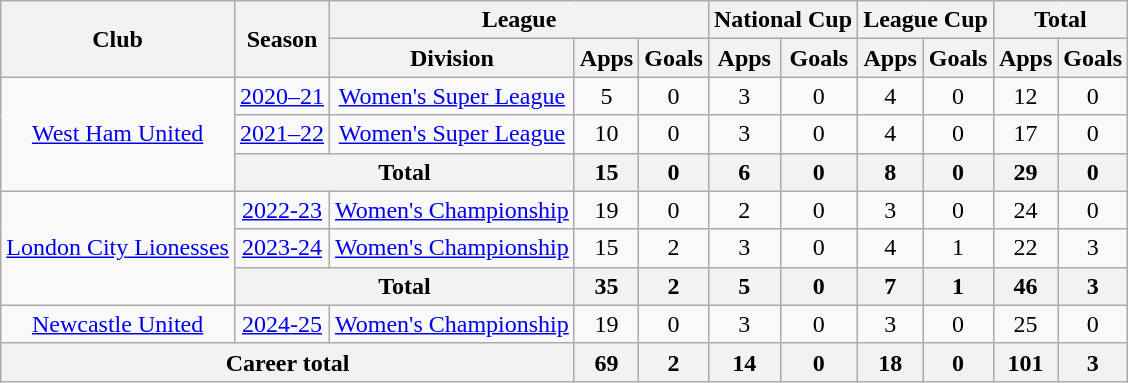<table class="wikitable" style="text-align:center">
<tr>
<th rowspan="2">Club</th>
<th rowspan="2">Season</th>
<th colspan="3">League</th>
<th colspan="2">National Cup</th>
<th colspan="2">League Cup</th>
<th colspan="2">Total</th>
</tr>
<tr>
<th>Division</th>
<th>Apps</th>
<th>Goals</th>
<th>Apps</th>
<th>Goals</th>
<th>Apps</th>
<th>Goals</th>
<th>Apps</th>
<th>Goals</th>
</tr>
<tr>
<td rowspan="3"><a href='#'>West Ham United</a></td>
<td><a href='#'>2020–21</a></td>
<td><a href='#'>Women's Super League</a></td>
<td>5</td>
<td>0</td>
<td>3</td>
<td>0</td>
<td>4</td>
<td>0</td>
<td>12</td>
<td>0</td>
</tr>
<tr>
<td><a href='#'>2021–22</a></td>
<td><a href='#'>Women's Super League</a></td>
<td>10</td>
<td>0</td>
<td>3</td>
<td>0</td>
<td>4</td>
<td>0</td>
<td>17</td>
<td>0</td>
</tr>
<tr>
<th colspan="2">Total</th>
<th>15</th>
<th>0</th>
<th>6</th>
<th>0</th>
<th>8</th>
<th>0</th>
<th>29</th>
<th>0</th>
</tr>
<tr>
<td rowspan="3"><a href='#'>London City Lionesses</a></td>
<td><a href='#'>2022-23</a></td>
<td><a href='#'>Women's Championship</a></td>
<td>19</td>
<td>0</td>
<td>2</td>
<td>0</td>
<td>3</td>
<td>0</td>
<td>24</td>
<td>0</td>
</tr>
<tr>
<td><a href='#'>2023-24</a></td>
<td><a href='#'>Women's Championship</a></td>
<td>15</td>
<td>2</td>
<td>3</td>
<td>0</td>
<td>4</td>
<td>1</td>
<td>22</td>
<td>3</td>
</tr>
<tr>
<th colspan="2">Total</th>
<th>35</th>
<th>2</th>
<th>5</th>
<th>0</th>
<th>7</th>
<th>1</th>
<th>46</th>
<th>3</th>
</tr>
<tr>
<td><a href='#'>Newcastle United</a></td>
<td><a href='#'>2024-25</a></td>
<td><a href='#'>Women's Championship</a></td>
<td>19</td>
<td>0</td>
<td>3</td>
<td>0</td>
<td>3</td>
<td>0</td>
<td>25</td>
<td>0</td>
</tr>
<tr>
<th colspan="3">Career total</th>
<th>69</th>
<th>2</th>
<th>14</th>
<th>0</th>
<th>18</th>
<th>0</th>
<th>101</th>
<th>3</th>
</tr>
</table>
